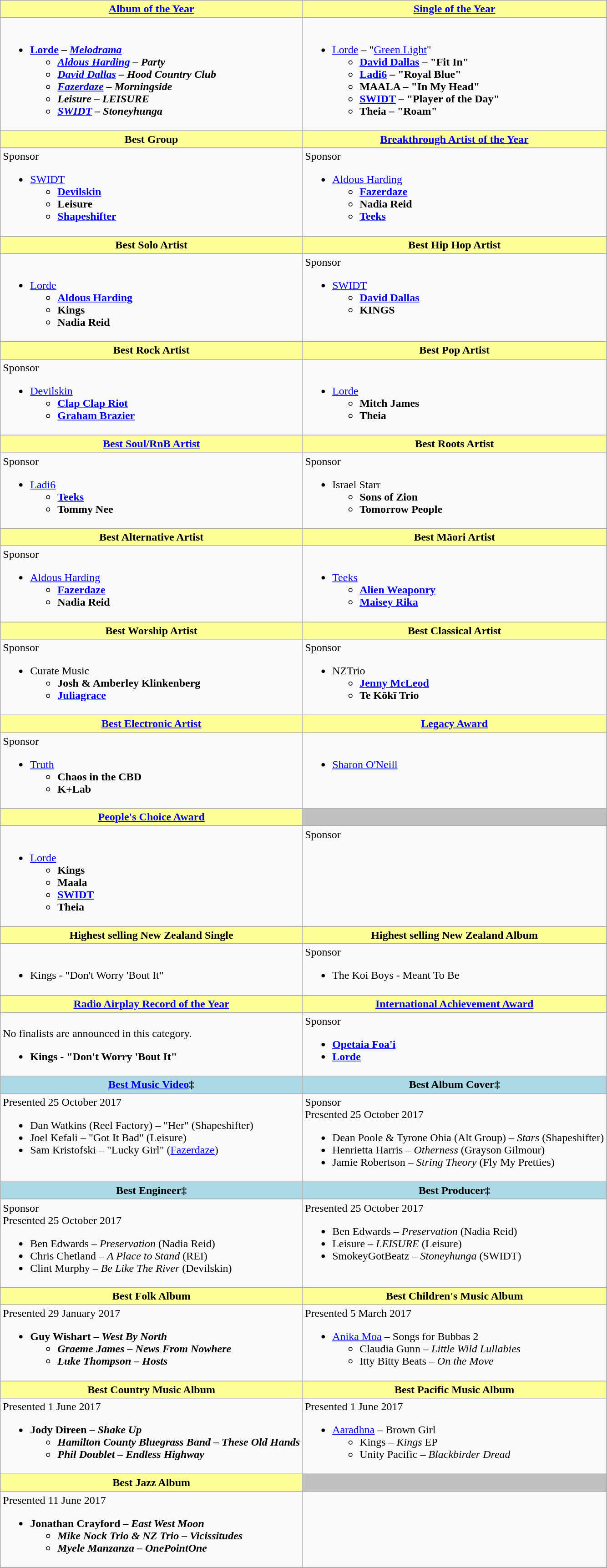<table class=wikitable>
<tr>
<th style="background:#FFFF99"><a href='#'>Album of the Year</a></th>
<th style="background:#FFFF99"><a href='#'>Single of the Year</a></th>
</tr>
<tr>
<td valign="top"><br><ul><li><strong><a href='#'>Lorde</a> – <em><a href='#'>Melodrama</a><strong><em><ul><li><a href='#'>Aldous Harding</a> – </em>Party<em></li><li><a href='#'>David Dallas</a> – </em>Hood Country Club<em></li><li><a href='#'>Fazerdaze</a> – </em>Morningside<em></li><li>Leisure – </em>LEISURE<em></li><li><a href='#'>SWIDT</a> – </em>Stoneyhunga<em></li></ul></li></ul></td>
<td valign="top"><br><ul><li></strong><a href='#'>Lorde</a> – "<a href='#'>Green Light</a>"<strong><ul><li><a href='#'>David Dallas</a> – "Fit In"</li><li><a href='#'>Ladi6</a> – "Royal Blue"</li><li>MAALA – "In My Head"</li><li><a href='#'>SWIDT</a> – "Player of the Day"</li><li>Theia – "Roam"</li></ul></li></ul></td>
</tr>
<tr>
<th style="background:#FFFF99">Best Group</th>
<th style="background:#FFFF99"><a href='#'>Breakthrough Artist of the Year</a></th>
</tr>
<tr>
<td valign="top"><span>Sponsor</span><br><ul><li></strong><a href='#'>SWIDT</a><strong><ul><li><a href='#'>Devilskin</a></li><li>Leisure</li><li><a href='#'>Shapeshifter</a></li></ul></li></ul></td>
<td valign="top"><span>Sponsor</span><br><ul><li></strong><a href='#'>Aldous Harding</a><strong><ul><li><a href='#'>Fazerdaze</a></li><li>Nadia Reid</li><li><a href='#'>Teeks</a></li></ul></li></ul></td>
</tr>
<tr>
<th style="background:#FFFF99">Best Solo Artist</th>
<th style="background:#FFFF99">Best Hip Hop Artist</th>
</tr>
<tr>
<td valign="top"><br><ul><li></strong><a href='#'>Lorde</a><strong><ul><li><a href='#'>Aldous Harding</a></li><li>Kings</li><li>Nadia Reid</li></ul></li></ul></td>
<td valign="top"><span>Sponsor</span><br><ul><li></strong><a href='#'>SWIDT</a><strong><ul><li><a href='#'>David Dallas</a></li><li>KINGS</li></ul></li></ul></td>
</tr>
<tr>
<th style="background:#FFFF99">Best Rock Artist</th>
<th style="background:#FFFF99">Best Pop Artist</th>
</tr>
<tr>
<td valign="top"><span>Sponsor</span><br><ul><li></strong><a href='#'>Devilskin</a><strong><ul><li><a href='#'>Clap Clap Riot</a></li><li><a href='#'>Graham Brazier</a></li></ul></li></ul></td>
<td valign="top"><br><ul><li></strong><a href='#'>Lorde</a><strong><ul><li>Mitch James</li><li>Theia</li></ul></li></ul></td>
</tr>
<tr>
<th style="background:#FFFF99"><a href='#'>Best Soul/RnB Artist</a></th>
<th style="background:#FFFF99">Best Roots Artist</th>
</tr>
<tr>
<td valign="top"><span>Sponsor</span><br><ul><li></strong><a href='#'>Ladi6</a><strong><ul><li><a href='#'>Teeks</a></li><li>Tommy Nee</li></ul></li></ul></td>
<td valign="top"><span>Sponsor</span><br><ul><li></strong>Israel Starr<strong><ul><li>Sons of Zion</li><li>Tomorrow People</li></ul></li></ul></td>
</tr>
<tr>
<th style="background:#FFFF99">Best Alternative Artist</th>
<th style="background:#FFFF99">Best Māori Artist</th>
</tr>
<tr>
<td valign="top"><span>Sponsor</span><br><ul><li></strong><a href='#'>Aldous Harding</a><strong><ul><li><a href='#'>Fazerdaze</a></li><li>Nadia Reid</li></ul></li></ul></td>
<td valign="top"><br><ul><li></strong><a href='#'>Teeks</a><strong><ul><li><a href='#'>Alien Weaponry</a></li><li><a href='#'>Maisey Rika</a></li></ul></li></ul></td>
</tr>
<tr>
<th style="background:#FFFF99">Best Worship Artist</th>
<th style="background:#FFFF99">Best Classical Artist</th>
</tr>
<tr>
<td valign="top"><span>Sponsor</span><br><ul><li></strong>Curate Music<strong><ul><li>Josh & Amberley Klinkenberg</li><li><a href='#'>Juliagrace</a></li></ul></li></ul></td>
<td valign="top"><span>Sponsor</span><br><ul><li></strong>NZTrio<strong><ul><li><a href='#'>Jenny McLeod</a></li><li>Te Kōkī Trio</li></ul></li></ul></td>
</tr>
<tr>
<th style="background:#FFFF99"><a href='#'>Best Electronic Artist</a></th>
<th style="background:#FFFF99"><a href='#'>Legacy Award</a></th>
</tr>
<tr>
<td valign="top"><span>Sponsor</span><br><ul><li></strong><a href='#'>Truth</a><strong><ul><li>Chaos in the CBD</li><li>K+Lab</li></ul></li></ul></td>
<td valign="top"><br><ul><li></strong><a href='#'>Sharon O'Neill</a><strong></li></ul></td>
</tr>
<tr>
<th style="background:#FFFF99"><a href='#'>People's Choice Award</a></th>
<th style="background:silver"></th>
</tr>
<tr>
<td valign="top"><br><ul><li></strong><a href='#'>Lorde</a><strong><ul><li>Kings</li><li>Maala</li><li><a href='#'>SWIDT</a></li><li>Theia</li></ul></li></ul></td>
<td valign="top"><span>Sponsor</span></td>
</tr>
<tr>
<th style="background:#FFFF99">Highest selling New Zealand Single</th>
<th style="background:#FFFF99">Highest selling New Zealand Album</th>
</tr>
<tr>
<td valign="top"><br><ul><li></strong>Kings - "Don't Worry 'Bout It"<strong></li></ul></td>
<td valign="top"><span>Sponsor</span><br><ul><li></strong>The Koi Boys - </em>Meant To Be</em></strong></li></ul></td>
</tr>
<tr>
<th style="background:#FFFF99"><a href='#'>Radio Airplay Record of the Year</a></th>
<th style="background:#FFFF99"><a href='#'>International Achievement Award</a></th>
</tr>
<tr>
<td valign="top"><br><div>No finalists are announced in this category.<ul><li><strong>Kings - "Don't Worry 'Bout It"</strong></div></li></ul></td>
<td valign="top"><span>Sponsor</span><br><ul><li><strong><a href='#'>Opetaia Foa'i</a></strong></li><li><strong><a href='#'>Lorde</a></strong></li></ul></td>
</tr>
<tr>
<th style="background:lightblue"><a href='#'>Best Music Video</a>‡</th>
<th style="background:lightblue">Best Album Cover‡</th>
</tr>
<tr>
<td valign="top">Presented 25 October 2017<br><ul><li>Dan Watkins (Reel Factory) – "Her" (Shapeshifter)</li><li>Joel Kefali – "Got It Bad" (Leisure)</li><li>Sam Kristofski – "Lucky Girl" (<a href='#'>Fazerdaze</a>)</li></ul></td>
<td valign="top"><span>Sponsor</span><br>Presented 25 October 2017<br><ul><li>Dean Poole & Tyrone Ohia (Alt Group) – <em>Stars</em> (Shapeshifter)</li><li>Henrietta Harris – <em>Otherness</em> (Grayson Gilmour)</li><li>Jamie Robertson – <em>String Theory</em> (Fly My Pretties)</li></ul></td>
</tr>
<tr>
<th style="background:lightblue">Best Engineer‡</th>
<th style="background:lightblue">Best Producer‡</th>
</tr>
<tr>
<td valign="top"><span>Sponsor</span><br>Presented 25 October 2017<br><ul><li>Ben Edwards – <em>Preservation</em> (Nadia Reid)</li><li>Chris Chetland – <em>A Place to Stand</em> (REI)</li><li>Clint Murphy – <em>Be Like The River</em> (Devilskin)</li></ul></td>
<td valign="top">Presented 25 October 2017<br><ul><li>Ben Edwards – <em>Preservation</em> (Nadia Reid)</li><li>Leisure – <em>LEISURE</em> (Leisure)</li><li>SmokeyGotBeatz – <em>Stoneyhunga</em> (SWIDT)</li></ul></td>
</tr>
<tr>
<th style="background:#FFFF99;">Best Folk Album</th>
<th style="background:#FFFF99;">Best Children's Music Album</th>
</tr>
<tr>
<td valign="top">Presented 29 January 2017<br><ul><li><strong>Guy Wishart – <em>West By North<strong><em><ul><li>Graeme James – </em>News From Nowhere<em></li><li>Luke Thompson – </em>Hosts<em></li></ul></li></ul></td>
<td valign="top">Presented 5 March 2017<br><ul><li></strong><a href='#'>Anika Moa</a> – </em>Songs for Bubbas 2</em></strong><ul><li>Claudia Gunn – <em>Little Wild Lullabies</em></li><li>Itty Bitty Beats – <em>On the Move</em></li></ul></li></ul></td>
</tr>
<tr>
<th style="background:#FFFF99;">Best Country Music Album</th>
<th style="background:#FFFF99;">Best Pacific Music Album</th>
</tr>
<tr>
<td valign="top">Presented 1 June 2017<br><ul><li><strong>Jody Direen – <em>Shake Up<strong><em><ul><li>Hamilton County Bluegrass Band – </em>These Old Hands<em></li><li>Phil Doublet – </em>Endless Highway<em></li></ul></li></ul></td>
<td valign="top">Presented 1 June 2017<br><ul><li></strong><a href='#'>Aaradhna</a> – </em>Brown Girl</em></strong><ul><li>Kings – <em>Kings</em> EP</li><li>Unity Pacific – <em>Blackbirder Dread</em></li></ul></li></ul></td>
</tr>
<tr>
<th style="background:#FFFF99;">Best Jazz Album</th>
<th style="background:silver;"></th>
</tr>
<tr>
<td valign="top">Presented 11 June 2017<br><ul><li><strong>Jonathan Crayford – <em>East West Moon<strong><em><ul><li>Mike Nock Trio & NZ Trio – </em>Vicissitudes<em></li><li>Myele Manzanza – </em>OnePointOne<em></li></ul></li></ul></td>
<td valign="top"></td>
</tr>
<tr>
</tr>
</table>
